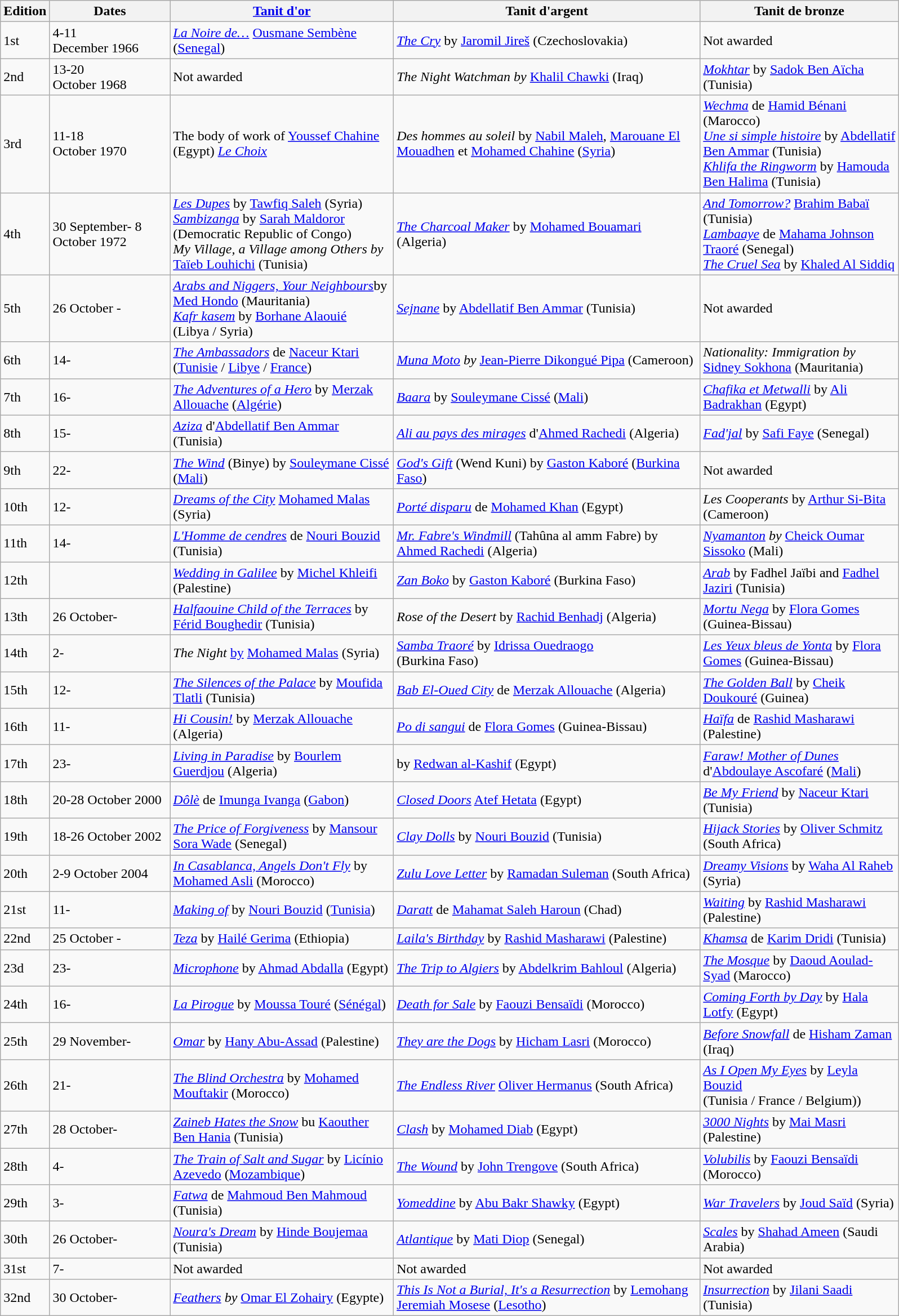<table class="wikitable" style="margin-left: auto; margin-right: 200px;">
<tr>
<th>Edition</th>
<th>Dates</th>
<th><a href='#'>Tanit d'or</a></th>
<th>Tanit d'argent</th>
<th>Tanit de bronze</th>
</tr>
<tr>
<td>1st</td>
<td>4-11<br>December 1966</td>
<td><em><a href='#'>La Noire de…</a></em> <a href='#'>Ousmane Sembène</a><br>(<a href='#'>Senegal</a>)</td>
<td><em><a href='#'>The Cry</a></em> by <a href='#'>Jaromil Jireš</a> (Czechoslovakia)</td>
<td>Not awarded</td>
</tr>
<tr>
<td>2nd</td>
<td>13-20<br>October 1968</td>
<td>Not awarded</td>
<td><em>The Night Watchman by</em> <a href='#'>Khalil Chawki</a> (Iraq)</td>
<td><em><a href='#'>Mokhtar</a></em> by <a href='#'>Sadok Ben Aïcha</a><br>(Tunisia)</td>
</tr>
<tr>
<td>3rd</td>
<td>11-18<br>October 1970</td>
<td>The body of work of <a href='#'>Youssef Chahine</a> (Egypt) <em><a href='#'>Le Choix</a></em></td>
<td><em>Des hommes au soleil</em> by <a href='#'>Nabil Maleh</a>, <a href='#'>Marouane El Mouadhen</a> et <a href='#'>Mohamed Chahine</a> (<a href='#'>Syria</a>)</td>
<td><em><a href='#'>Wechma</a></em> de <a href='#'>Hamid Bénani</a> (Marocco)<br><em><a href='#'>Une si simple histoire</a></em> by <a href='#'>Abdellatif Ben Ammar</a> (Tunisia)<br><em><a href='#'>Khlifa the Ringworm</a></em> by <a href='#'>Hamouda Ben Halima</a> (Tunisia)</td>
</tr>
<tr>
<td>4th</td>
<td>30 September- 8 October 1972</td>
<td><em><a href='#'>Les Dupes</a></em> by <a href='#'>Tawfiq Saleh</a> (Syria)<br><em><a href='#'>Sambizanga</a></em> by <a href='#'>Sarah Maldoror</a> (Democratic Republic of Congo)<br><em>My Village, a Village among Others by</em> <a href='#'>Taïeb Louhichi</a> (Tunisia)</td>
<td><em><a href='#'>The Charcoal Maker</a></em> by <a href='#'>Mohamed Bouamari</a><br>(Algeria)</td>
<td><em><a href='#'>And Tomorrow?</a></em> <a href='#'>Brahim Babaï</a> (Tunisia)<br><em><a href='#'>Lambaaye</a></em> de <a href='#'>Mahama Johnson Traoré</a> (Senegal)<br><em><a href='#'>The Cruel Sea</a></em> by <a href='#'>Khaled Al Siddiq</a></td>
</tr>
<tr>
<td>5th</td>
<td>26 October -</td>
<td><em><a href='#'>Arabs and Niggers, Your Neighbours</a></em>by <a href='#'>Med Hondo</a> (Mauritania)<br><em><a href='#'>Kafr kasem</a></em> by <a href='#'>Borhane Alaouié</a><br>(Libya / Syria)</td>
<td><em><a href='#'>Sejnane</a></em> by <a href='#'>Abdellatif Ben Ammar</a> (Tunisia)</td>
<td>Not awarded</td>
</tr>
<tr>
<td>6th</td>
<td>14-</td>
<td><em><a href='#'>The Ambassadors</a></em> de <a href='#'>Naceur Ktari</a> (<a href='#'>Tunisie</a> / <a href='#'>Libye</a> / <a href='#'>France</a>)</td>
<td><em><a href='#'>Muna Moto</a> by</em> <a href='#'>Jean-Pierre Dikongué Pipa</a> (Cameroon)</td>
<td><em>Nationality: Immigration by</em> <a href='#'>Sidney Sokhona</a> (Mauritania)</td>
</tr>
<tr>
<td>7th</td>
<td>16-</td>
<td><em><a href='#'>The Adventures of a Hero</a></em> by <a href='#'>Merzak Allouache</a> (<a href='#'>Algérie</a>)</td>
<td><em><a href='#'>Baara</a></em> by <a href='#'>Souleymane Cissé</a> (<a href='#'>Mali</a>)</td>
<td><em><a href='#'>Chafika et Metwalli</a></em>  by <a href='#'>Ali Badrakhan</a> (Egypt)</td>
</tr>
<tr>
<td>8th</td>
<td>15-</td>
<td><em><a href='#'>Aziza</a></em> d'<a href='#'>Abdellatif Ben Ammar</a> (Tunisia)</td>
<td><em><a href='#'>Ali au pays des mirages</a></em> d'<a href='#'>Ahmed Rachedi</a> (Algeria)</td>
<td><em><a href='#'>Fad'jal</a></em> by <a href='#'>Safi Faye</a> (Senegal)</td>
</tr>
<tr>
<td>9th</td>
<td>22-</td>
<td><em><a href='#'>The Wind</a></em> (Binye) by <a href='#'>Souleymane Cissé</a> (<a href='#'>Mali</a>)</td>
<td><em><a href='#'>God's Gift</a></em> (Wend Kuni) by <a href='#'>Gaston Kaboré</a> (<a href='#'>Burkina Faso</a>)</td>
<td>Not awarded</td>
</tr>
<tr>
<td>10th</td>
<td>12-</td>
<td><em><a href='#'>Dreams of the City</a></em> <a href='#'>Mohamed Malas</a> (Syria)</td>
<td><em><a href='#'>Porté disparu</a></em> de <a href='#'>Mohamed Khan</a> (Egypt)</td>
<td><em>Les Cooperants</em> by <a href='#'>Arthur Si-Bita</a> (Cameroon)</td>
</tr>
<tr>
<td>11th</td>
<td>14-</td>
<td><em><a href='#'>L'Homme de cendres</a></em> de <a href='#'>Nouri Bouzid</a> (Tunisia)</td>
<td><em><a href='#'>Mr. Fabre's Windmill</a></em> (Tahûna al amm Fabre) by <a href='#'>Ahmed Rachedi</a> (Algeria)</td>
<td><em><a href='#'>Nyamanton</a> by</em> <a href='#'>Cheick Oumar Sissoko</a> (Mali)</td>
</tr>
<tr>
<td>12th</td>
<td></td>
<td><em><a href='#'>Wedding in Galilee</a></em> by <a href='#'>Michel Khleifi</a> (Palestine)</td>
<td><em><a href='#'>Zan Boko</a></em> by <a href='#'>Gaston Kaboré</a> (Burkina Faso)</td>
<td><em><a href='#'>Arab</a></em> by Fadhel Jaïbi and <a href='#'>Fadhel Jaziri</a> (Tunisia)</td>
</tr>
<tr>
<td>13th</td>
<td>26 October-</td>
<td><em><a href='#'>Halfaouine Child of the Terraces</a></em> by <a href='#'>Férid Boughedir</a> (Tunisia)</td>
<td><em>Rose of the Desert</em> by <a href='#'>Rachid Benhadj</a> (Algeria)</td>
<td><em><a href='#'>Mortu Nega</a></em> by <a href='#'>Flora Gomes</a> (Guinea-Bissau)</td>
</tr>
<tr>
<td>14th</td>
<td>2-</td>
<td><em>The Night</em> <a href='#'>by</a> <a href='#'>Mohamed Malas</a> (Syria)</td>
<td><em><a href='#'>Samba Traoré</a></em> by <a href='#'>Idrissa Ouedraogo</a><br>(Burkina Faso)</td>
<td><em><a href='#'>Les Yeux bleus de Yonta</a></em> by <a href='#'>Flora Gomes</a> (Guinea-Bissau)</td>
</tr>
<tr>
<td>15th</td>
<td>12-</td>
<td><em><a href='#'>The Silences of the Palace</a></em> by <a href='#'>Moufida Tlatli</a> (Tunisia)</td>
<td><em><a href='#'>Bab El-Oued City</a></em> de <a href='#'>Merzak Allouache</a> (Algeria)</td>
<td><em><a href='#'>The Golden Ball</a></em> by <a href='#'>Cheik Doukouré</a> (Guinea)</td>
</tr>
<tr>
<td>16th</td>
<td>11- </td>
<td><em><a href='#'>Hi Cousin!</a></em> by <a href='#'>Merzak Allouache</a> (Algeria)</td>
<td><em><a href='#'>Po di sangui</a></em> de <a href='#'>Flora Gomes</a> (Guinea-Bissau)</td>
<td><a href='#'><em>Haïfa</em></a> de <a href='#'>Rashid Masharawi</a><br>(Palestine)</td>
</tr>
<tr>
<td>17th</td>
<td>23-</td>
<td><em><a href='#'>Living in Paradise</a></em> by <a href='#'>Bourlem Guerdjou</a> (Algeria)</td>
<td><em></em> by <a href='#'>Redwan al-Kashif</a> (Egypt)</td>
<td><em><a href='#'>Faraw! Mother of Dunes</a></em> d'<a href='#'>Abdoulaye Ascofaré</a> (<a href='#'>Mali</a>)</td>
</tr>
<tr>
<td>18th</td>
<td>20-28 October 2000</td>
<td><em><a href='#'>Dôlè</a></em> de <a href='#'>Imunga Ivanga</a> (<a href='#'>Gabon</a>)</td>
<td><em><a href='#'>Closed Doors</a></em> <a href='#'>Atef Hetata</a> (Egypt)</td>
<td><em><a href='#'>Be My Friend</a></em> by <a href='#'>Naceur Ktari</a> (Tunisia)</td>
</tr>
<tr>
<td>19th</td>
<td>18-26 October 2002</td>
<td><em><a href='#'>The Price of Forgiveness</a></em> by <a href='#'>Mansour Sora Wade</a> (Senegal)</td>
<td><em><a href='#'>Clay Dolls</a></em> by <a href='#'>Nouri Bouzid</a> (Tunisia)</td>
<td><em><a href='#'>Hijack Stories</a></em> by <a href='#'>Oliver Schmitz</a><br>(South Africa)</td>
</tr>
<tr>
<td>20th</td>
<td>2-9 October 2004</td>
<td><em><a href='#'>In Casablanca, Angels Don't Fly</a></em> by <a href='#'>Mohamed Asli</a> (Morocco)</td>
<td><em><a href='#'>Zulu Love Letter</a></em> by <a href='#'>Ramadan Suleman</a> (South Africa)</td>
<td><em><a href='#'>Dreamy Visions</a></em> by <a href='#'>Waha Al Raheb</a> (Syria)</td>
</tr>
<tr>
<td>21st</td>
<td>11-</td>
<td><em><a href='#'>Making of</a></em> by <a href='#'>Nouri Bouzid</a> (<a href='#'>Tunisia</a>)</td>
<td><em><a href='#'>Daratt</a></em> de <a href='#'>Mahamat Saleh Haroun</a> (Chad)</td>
<td><em><a href='#'>Waiting</a></em> by <a href='#'>Rashid Masharawi</a> (Palestine)</td>
</tr>
<tr>
<td>22nd</td>
<td>25 October - </td>
<td><em><a href='#'>Teza</a></em> by <a href='#'>Hailé Gerima</a> (Ethiopia)</td>
<td><em><a href='#'>Laila's Birthday</a></em> by <a href='#'>Rashid Masharawi</a> (Palestine)</td>
<td><em><a href='#'>Khamsa</a></em> de <a href='#'>Karim Dridi</a> (Tunisia)</td>
</tr>
<tr>
<td>23d</td>
<td>23-</td>
<td><em><a href='#'>Microphone</a></em> by <a href='#'>Ahmad Abdalla</a> (Egypt)</td>
<td><em><a href='#'>The Trip to Algiers</a></em> by <a href='#'>Abdelkrim Bahloul</a> (Algeria)</td>
<td><em><a href='#'>The Mosque</a></em> by <a href='#'>Daoud Aoulad-Syad</a> (Marocco)</td>
</tr>
<tr>
<td>24th</td>
<td>16-</td>
<td><em><a href='#'>La Pirogue</a></em> by <a href='#'>Moussa Touré</a> (<a href='#'>Sénégal</a>)</td>
<td><em><a href='#'>Death for Sale</a></em> by <a href='#'>Faouzi Bensaïdi</a> (Morocco)</td>
<td><em><a href='#'>Coming Forth by Day</a></em> by  <a href='#'>Hala Lotfy</a> (Egypt)</td>
</tr>
<tr>
<td>25th</td>
<td>29 November-</td>
<td><em><a href='#'>Omar</a></em> by <a href='#'>Hany Abu-Assad</a> (Palestine)</td>
<td><em><a href='#'>They are the Dogs</a></em> by <a href='#'>Hicham Lasri</a> (Morocco)</td>
<td><em><a href='#'>Before Snowfall</a></em> de <a href='#'>Hisham Zaman</a> (Iraq)</td>
</tr>
<tr>
<td>26th</td>
<td>21-</td>
<td><em><a href='#'>The Blind Orchestra</a></em> by <a href='#'>Mohamed Mouftakir</a> (Morocco)</td>
<td><em><a href='#'>The Endless River</a></em> <a href='#'>Oliver Hermanus</a> (South Africa)</td>
<td><em><a href='#'>As I Open My Eyes</a></em> by <a href='#'>Leyla Bouzid</a><br>(Tunisia / France / Belgium))</td>
</tr>
<tr>
<td>27th</td>
<td>28 October-</td>
<td><em><a href='#'>Zaineb Hates the Snow</a></em> bu <a href='#'>Kaouther Ben Hania</a> (Tunisia)</td>
<td><em><a href='#'>Clash</a></em> by <a href='#'>Mohamed Diab</a> (Egypt)</td>
<td><em><a href='#'>3000 Nights</a></em> by <a href='#'>Mai Masri</a> (Palestine)</td>
</tr>
<tr>
<td>28th</td>
<td>4-</td>
<td><em><a href='#'>The Train of Salt and Sugar</a></em> by <a href='#'>Licínio Azevedo</a> (<a href='#'>Mozambique</a>)</td>
<td><a href='#'><em>The Wound</em></a> by <a href='#'>John Trengove</a> (South Africa)</td>
<td><a href='#'><em>Volubilis</em></a> by <a href='#'>Faouzi Bensaïdi</a> (Morocco)</td>
</tr>
<tr>
<td>29th</td>
<td>3-</td>
<td><em><a href='#'>Fatwa</a></em> de <a href='#'>Mahmoud Ben Mahmoud</a> (Tunisia)</td>
<td><em><a href='#'>Yomeddine</a></em> by <a href='#'>Abu Bakr Shawky</a> (Egypt)</td>
<td><em><a href='#'>War Travelers</a></em> by <a href='#'>Joud Saïd</a> (Syria)</td>
</tr>
<tr>
<td>30th</td>
<td>26 October-</td>
<td><em><a href='#'>Noura's Dream</a></em> by <a href='#'>Hinde Boujemaa</a> (Tunisia)</td>
<td><em><a href='#'>Atlantique</a></em> by <a href='#'>Mati Diop</a> (Senegal)</td>
<td><em><a href='#'>Scales</a></em> by <a href='#'>Shahad Ameen</a> (Saudi Arabia)</td>
</tr>
<tr>
<td>31st</td>
<td>7-</td>
<td>Not awarded</td>
<td>Not awarded</td>
<td>Not awarded</td>
</tr>
<tr>
<td>32nd</td>
<td>30 October-</td>
<td><em><a href='#'>Feathers</a> by</em> <a href='#'>Omar El Zohairy</a> (Egypte)</td>
<td><em><a href='#'>This Is Not a Burial, It's a Resurrection</a></em> by <a href='#'>Lemohang Jeremiah Mosese</a> (<a href='#'>Lesotho</a>)</td>
<td><em><a href='#'>Insurrection</a></em> by <a href='#'>Jilani Saadi</a> (Tunisia)</td>
</tr>
</table>
